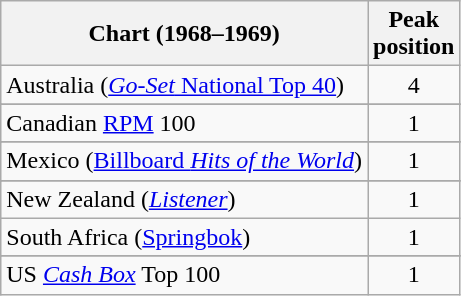<table class="wikitable sortable">
<tr>
<th>Chart (1968–1969)</th>
<th>Peak<br>position</th>
</tr>
<tr>
<td>Australia (<a href='#'><em>Go-Set</em> National Top 40</a>)</td>
<td align="center">4</td>
</tr>
<tr>
</tr>
<tr>
</tr>
<tr>
</tr>
<tr>
<td>Canadian <a href='#'>RPM</a> 100</td>
<td style="text-align:center;">1</td>
</tr>
<tr>
</tr>
<tr>
<td>Mexico (<a href='#'>Billboard <em>Hits of the World</em></a>)</td>
<td style="text-align:center;">1</td>
</tr>
<tr>
</tr>
<tr>
<td>New Zealand (<em><a href='#'>Listener</a></em>)</td>
<td style="text-align:center;">1</td>
</tr>
<tr>
<td>South Africa (<a href='#'>Springbok</a>)</td>
<td align="center">1</td>
</tr>
<tr>
</tr>
<tr>
</tr>
<tr>
</tr>
<tr>
<td>US <a href='#'><em>Cash Box</em></a> Top 100</td>
<td align="center">1</td>
</tr>
</table>
